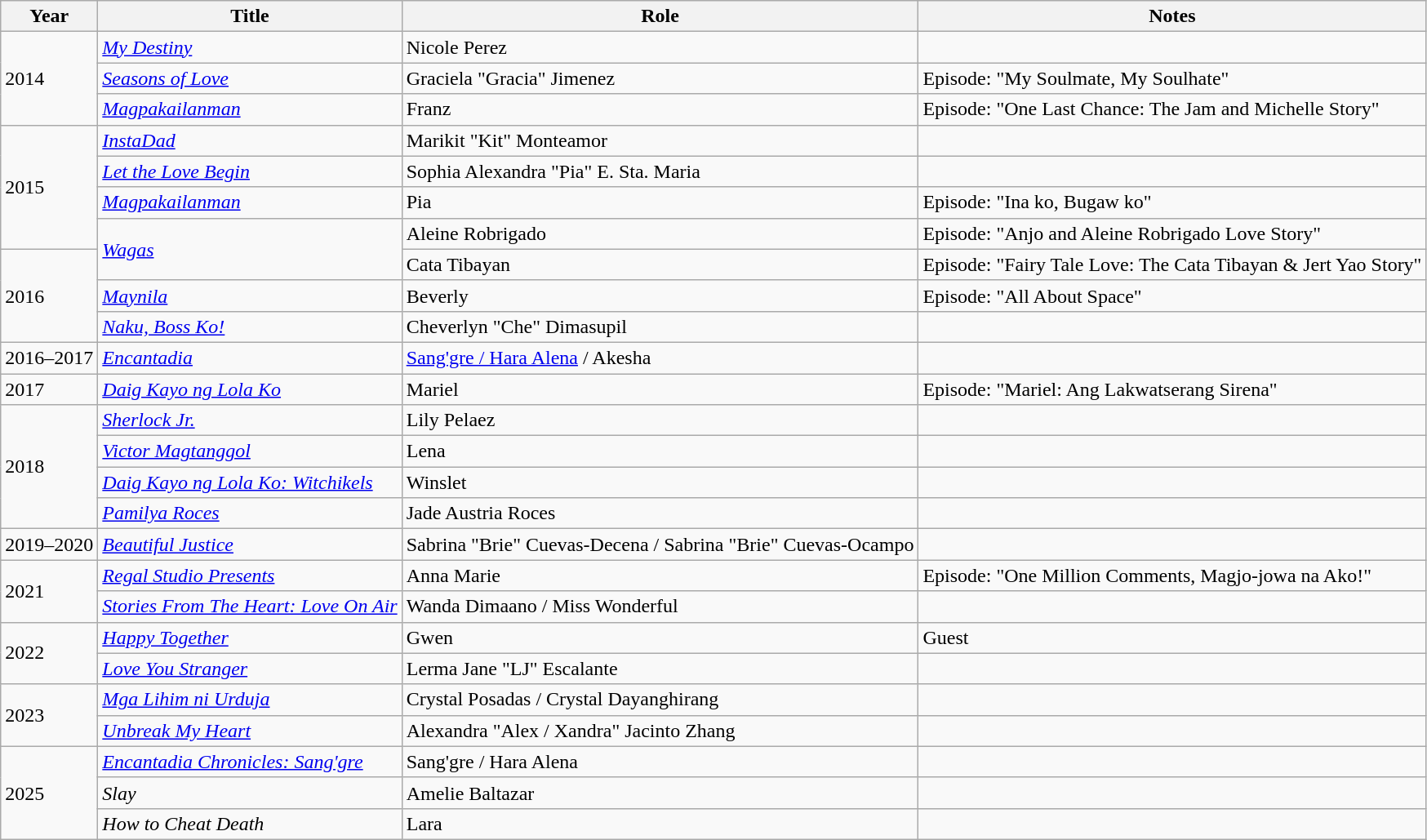<table class="wikitable sortable">
<tr>
<th>Year</th>
<th>Title</th>
<th>Role</th>
<th class="unsortable">Notes</th>
</tr>
<tr>
<td rowspan="3">2014</td>
<td><em><a href='#'>My Destiny</a></em></td>
<td>Nicole Perez</td>
<td></td>
</tr>
<tr>
<td><em><a href='#'>Seasons of Love</a></em></td>
<td>Graciela "Gracia" Jimenez</td>
<td>Episode: "My Soulmate, My Soulhate"</td>
</tr>
<tr>
<td><em><a href='#'>Magpakailanman</a></em></td>
<td>Franz</td>
<td>Episode: "One Last Chance: The Jam and Michelle Story"</td>
</tr>
<tr>
<td rowspan="4">2015</td>
<td><em><a href='#'>InstaDad</a></em></td>
<td>Marikit "Kit" Monteamor</td>
<td></td>
</tr>
<tr>
<td><em><a href='#'>Let the Love Begin</a></em></td>
<td>Sophia Alexandra "Pia" E. Sta. Maria</td>
<td></td>
</tr>
<tr>
<td><em><a href='#'>Magpakailanman</a></em></td>
<td>Pia</td>
<td>Episode: "Ina ko, Bugaw ko"</td>
</tr>
<tr>
<td rowspan="2"><em><a href='#'>Wagas</a></em></td>
<td>Aleine Robrigado</td>
<td>Episode: "Anjo and Aleine Robrigado Love Story"</td>
</tr>
<tr>
<td rowspan="3">2016</td>
<td>Cata Tibayan</td>
<td>Episode: "Fairy Tale Love: The Cata Tibayan & Jert Yao Story"</td>
</tr>
<tr>
<td><em><a href='#'>Maynila</a></em></td>
<td>Beverly</td>
<td>Episode: "All About Space"</td>
</tr>
<tr>
<td><em><a href='#'>Naku, Boss Ko!</a></em></td>
<td>Cheverlyn "Che" Dimasupil</td>
<td></td>
</tr>
<tr>
<td>2016–2017</td>
<td><em><a href='#'>Encantadia</a></em></td>
<td><a href='#'>Sang'gre / Hara Alena</a> / Akesha</td>
</tr>
<tr>
<td>2017</td>
<td><em><a href='#'>Daig Kayo ng Lola Ko</a></em></td>
<td>Mariel</td>
<td>Episode: "Mariel: Ang Lakwatserang Sirena"</td>
</tr>
<tr>
<td rowspan="4">2018</td>
<td><em><a href='#'>Sherlock Jr.</a></em></td>
<td>Lily Pelaez</td>
<td></td>
</tr>
<tr>
<td><em><a href='#'>Victor Magtanggol</a></em></td>
<td>Lena</td>
<td></td>
</tr>
<tr>
<td><em><a href='#'>Daig Kayo ng Lola Ko: Witchikels</a></em></td>
<td>Winslet</td>
<td></td>
</tr>
<tr>
<td><em><a href='#'>Pamilya Roces</a></em></td>
<td>Jade Austria Roces</td>
<td></td>
</tr>
<tr>
<td>2019–2020</td>
<td><em><a href='#'>Beautiful Justice</a></em></td>
<td>Sabrina "Brie" Cuevas-Decena / Sabrina "Brie" Cuevas-Ocampo</td>
<td></td>
</tr>
<tr>
<td rowspan="2">2021</td>
<td><em><a href='#'>Regal Studio Presents</a></em></td>
<td>Anna Marie</td>
<td>Episode: "One Million Comments, Magjo-jowa na Ako!"</td>
</tr>
<tr>
<td><em><a href='#'>Stories From The Heart: Love On Air</a></em></td>
<td>Wanda Dimaano / Miss Wonderful</td>
<td></td>
</tr>
<tr>
<td rowspan="2">2022</td>
<td><em><a href='#'>Happy Together</a></em></td>
<td>Gwen</td>
<td>Guest</td>
</tr>
<tr>
<td><em><a href='#'>Love You Stranger</a></em></td>
<td>Lerma Jane "LJ" Escalante</td>
<td></td>
</tr>
<tr>
<td rowspan="2">2023</td>
<td><em><a href='#'>Mga Lihim ni Urduja</a></em></td>
<td>Crystal Posadas / Crystal Dayanghirang</td>
<td></td>
</tr>
<tr>
<td><em><a href='#'>Unbreak My Heart</a></em></td>
<td>Alexandra "Alex / Xandra" Jacinto Zhang</td>
<td></td>
</tr>
<tr>
<td rowspan="3">2025</td>
<td><em><a href='#'>Encantadia Chronicles: Sang'gre</a></em></td>
<td>Sang'gre / Hara Alena</td>
<td></td>
</tr>
<tr>
<td><em>Slay</em></td>
<td>Amelie Baltazar</td>
<td></td>
</tr>
<tr>
<td><em>How to Cheat Death</em></td>
<td>Lara</td>
<td></td>
</tr>
</table>
